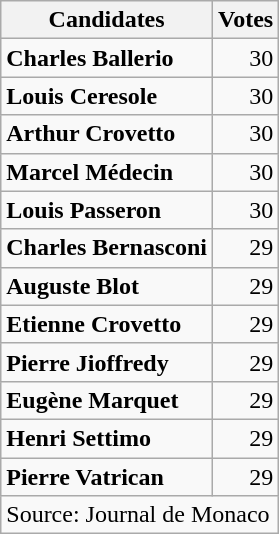<table class="wikitable" style="text-align:right">
<tr>
<th>Candidates</th>
<th>Votes</th>
</tr>
<tr>
<td align=left><strong>Charles Ballerio</strong></td>
<td>30</td>
</tr>
<tr>
<td align=left><strong>Louis Ceresole</strong></td>
<td>30</td>
</tr>
<tr>
<td align=left><strong>Arthur Crovetto</strong></td>
<td>30</td>
</tr>
<tr>
<td align=left><strong>Marcel Médecin</strong></td>
<td>30</td>
</tr>
<tr>
<td align=left><strong>Louis Passeron</strong></td>
<td>30</td>
</tr>
<tr>
<td align=left><strong>Charles Bernasconi</strong></td>
<td>29</td>
</tr>
<tr>
<td align=left><strong>Auguste Blot</strong></td>
<td>29</td>
</tr>
<tr>
<td align=left><strong>Etienne Crovetto</strong></td>
<td>29</td>
</tr>
<tr>
<td align=left><strong>Pierre Jioffredy</strong></td>
<td>29</td>
</tr>
<tr>
<td align=left><strong>Eugène Marquet</strong></td>
<td>29</td>
</tr>
<tr>
<td align=left><strong>Henri Settimo</strong></td>
<td>29</td>
</tr>
<tr>
<td align=left><strong>Pierre Vatrican</strong></td>
<td>29</td>
</tr>
<tr>
<td colspan=4 align=left>Source: Journal de Monaco</td>
</tr>
</table>
